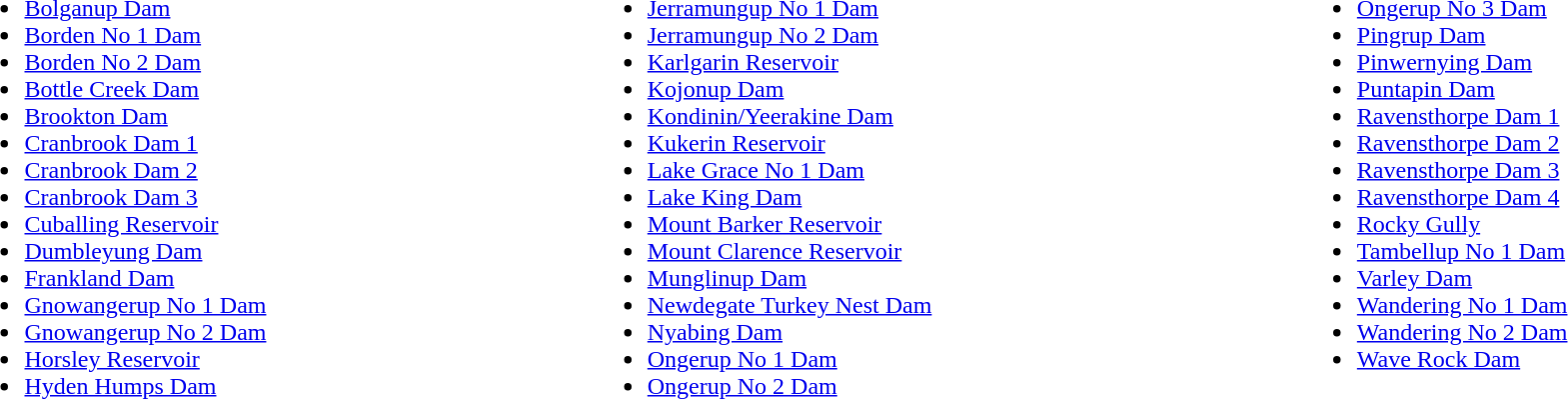<table style="width:100%;">
<tr>
<td style="text-align:left; vertical-align:top;"><br><ul><li><a href='#'>Bolganup Dam</a></li><li><a href='#'>Borden No 1 Dam</a></li><li><a href='#'>Borden No 2 Dam</a></li><li><a href='#'>Bottle Creek Dam</a></li><li><a href='#'>Brookton Dam</a></li><li><a href='#'>Cranbrook Dam 1</a></li><li><a href='#'>Cranbrook Dam 2</a></li><li><a href='#'>Cranbrook Dam 3</a></li><li><a href='#'>Cuballing Reservoir</a></li><li><a href='#'>Dumbleyung Dam</a></li><li><a href='#'>Frankland Dam</a></li><li><a href='#'>Gnowangerup No 1 Dam</a></li><li><a href='#'>Gnowangerup No 2 Dam</a></li><li><a href='#'>Horsley Reservoir</a></li><li><a href='#'>Hyden Humps Dam</a></li></ul></td>
<td style="text-align:left; vertical-align:top;"><br><ul><li><a href='#'>Jerramungup No 1 Dam</a></li><li><a href='#'>Jerramungup No 2 Dam</a></li><li><a href='#'>Karlgarin Reservoir</a></li><li><a href='#'>Kojonup Dam</a></li><li><a href='#'>Kondinin/Yeerakine Dam</a></li><li><a href='#'>Kukerin Reservoir</a></li><li><a href='#'>Lake Grace No 1 Dam</a></li><li><a href='#'>Lake King Dam</a></li><li><a href='#'>Mount Barker Reservoir</a></li><li><a href='#'>Mount Clarence Reservoir</a></li><li><a href='#'>Munglinup Dam</a></li><li><a href='#'>Newdegate Turkey Nest Dam</a></li><li><a href='#'>Nyabing Dam</a></li><li><a href='#'>Ongerup No 1 Dam</a></li><li><a href='#'>Ongerup No 2 Dam</a></li></ul></td>
<td style="text-align:left; vertical-align:top;"><br><ul><li><a href='#'>Ongerup No 3 Dam</a></li><li><a href='#'>Pingrup Dam</a></li><li><a href='#'>Pinwernying Dam</a></li><li><a href='#'>Puntapin Dam</a></li><li><a href='#'>Ravensthorpe Dam 1</a></li><li><a href='#'>Ravensthorpe Dam 2</a></li><li><a href='#'>Ravensthorpe Dam 3</a></li><li><a href='#'>Ravensthorpe Dam 4</a></li><li><a href='#'>Rocky Gully</a></li><li><a href='#'>Tambellup No 1 Dam</a></li><li><a href='#'>Varley Dam</a></li><li><a href='#'>Wandering No 1 Dam</a></li><li><a href='#'>Wandering No 2 Dam</a></li><li><a href='#'>Wave Rock Dam</a></li></ul></td>
</tr>
</table>
